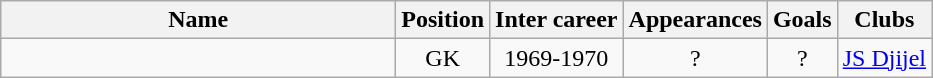<table class="wikitable sortable" style="text-align: center;">
<tr>
<th style="width:16em">Name</th>
<th>Position</th>
<th>Inter career</th>
<th>Appearances</th>
<th>Goals</th>
<th>Clubs</th>
</tr>
<tr>
<td align="left"></td>
<td>GK</td>
<td>1969-1970</td>
<td>?</td>
<td>?</td>
<td><a href='#'>JS Djijel</a></td>
</tr>
</table>
